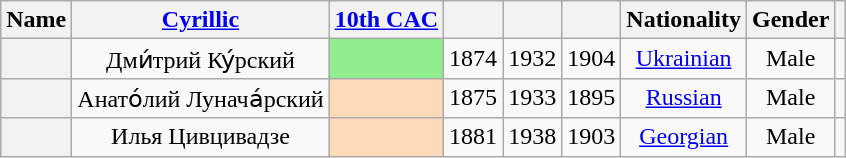<table class="wikitable sortable" style=text-align:center>
<tr>
<th scope="col">Name</th>
<th scope="col" class="unsortable"><a href='#'>Cyrillic</a></th>
<th scope="col"><a href='#'>10th CAC</a></th>
<th scope="col"></th>
<th scope="col"></th>
<th scope="col"></th>
<th scope="col">Nationality</th>
<th scope="col">Gender</th>
<th scope="col" class="unsortable"></th>
</tr>
<tr>
<th align="center" scope="row" style="font-weight:normal;"></th>
<td>Дми́трий Ку́рский</td>
<td bgcolor = LightGreen></td>
<td>1874</td>
<td>1932</td>
<td>1904</td>
<td><a href='#'>Ukrainian</a></td>
<td>Male</td>
<td></td>
</tr>
<tr>
<th align="center" scope="row" style="font-weight:normal;"></th>
<td>Анато́лий Лунача́рский</td>
<td bgcolor = PeachPuff></td>
<td>1875</td>
<td>1933</td>
<td>1895</td>
<td><a href='#'>Russian</a></td>
<td>Male</td>
<td></td>
</tr>
<tr>
<th align="center" scope="row" style="font-weight:normal;"></th>
<td>Илья Цивцивадзе</td>
<td bgcolor = PeachPuff></td>
<td>1881</td>
<td>1938</td>
<td>1903</td>
<td><a href='#'>Georgian</a></td>
<td>Male</td>
<td></td>
</tr>
</table>
